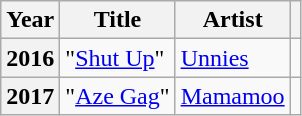<table class="wikitable plainrowheaders sortable">
<tr>
<th scope="col">Year</th>
<th scope="col">Title</th>
<th scope="col">Artist</th>
<th scope="col" class="unsortable"></th>
</tr>
<tr>
<th scope="row">2016</th>
<td>"<a href='#'>Shut Up</a>" </td>
<td><a href='#'>Unnies</a></td>
<td style="text-align:center"></td>
</tr>
<tr>
<th scope="row">2017</th>
<td>"<a href='#'>Aze Gag</a>"</td>
<td><a href='#'>Mamamoo</a></td>
<td style="text-align:center"></td>
</tr>
</table>
